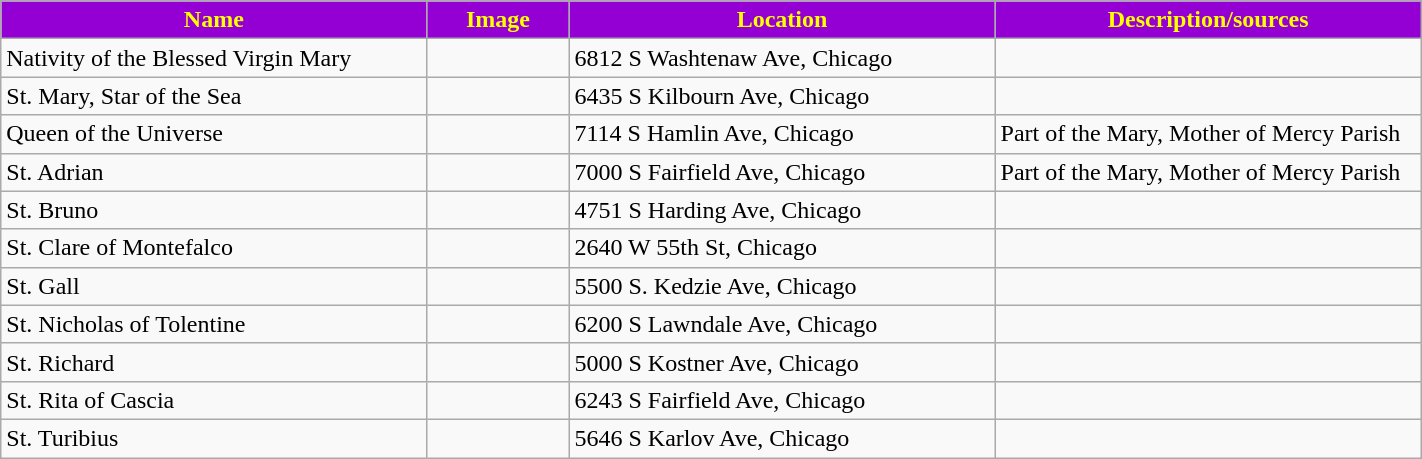<table class="wikitable sortable" style="width:75%">
<tr>
<th style="background:darkviolet; color:yellow;" width="30%"><strong>Name</strong></th>
<th style="background:darkviolet; color:yellow;" width="10%"><strong>Image</strong></th>
<th style="background:darkviolet; color:yellow;" width="30%"><strong>Location</strong></th>
<th style="background:darkviolet; color:yellow;" width="30%"><strong>Description/sources</strong></th>
</tr>
<tr>
<td>Nativity of the Blessed Virgin Mary</td>
<td></td>
<td>6812 S Washtenaw Ave, Chicago</td>
<td></td>
</tr>
<tr>
<td>St. Mary, Star of the Sea</td>
<td></td>
<td>6435 S Kilbourn Ave, Chicago</td>
<td></td>
</tr>
<tr>
<td>Queen of the Universe</td>
<td></td>
<td>7114 S Hamlin Ave, Chicago</td>
<td>Part of the Mary, Mother of Mercy Parish</td>
</tr>
<tr>
<td>St. Adrian</td>
<td></td>
<td>7000 S Fairfield Ave, Chicago</td>
<td>Part of the Mary, Mother of Mercy Parish</td>
</tr>
<tr>
<td>St. Bruno</td>
<td></td>
<td>4751 S Harding Ave, Chicago</td>
<td></td>
</tr>
<tr>
<td>St. Clare of Montefalco</td>
<td></td>
<td>2640 W 55th St, Chicago</td>
<td></td>
</tr>
<tr>
<td>St. Gall</td>
<td></td>
<td>5500 S. Kedzie Ave, Chicago</td>
<td></td>
</tr>
<tr>
<td>St. Nicholas of Tolentine</td>
<td></td>
<td>6200 S Lawndale Ave, Chicago</td>
<td></td>
</tr>
<tr>
<td>St. Richard</td>
<td></td>
<td>5000 S Kostner Ave, Chicago</td>
<td></td>
</tr>
<tr>
<td>St. Rita of Cascia</td>
<td></td>
<td>6243 S Fairfield Ave, Chicago</td>
<td></td>
</tr>
<tr>
<td>St. Turibius</td>
<td></td>
<td>5646 S Karlov Ave, Chicago</td>
<td></td>
</tr>
</table>
